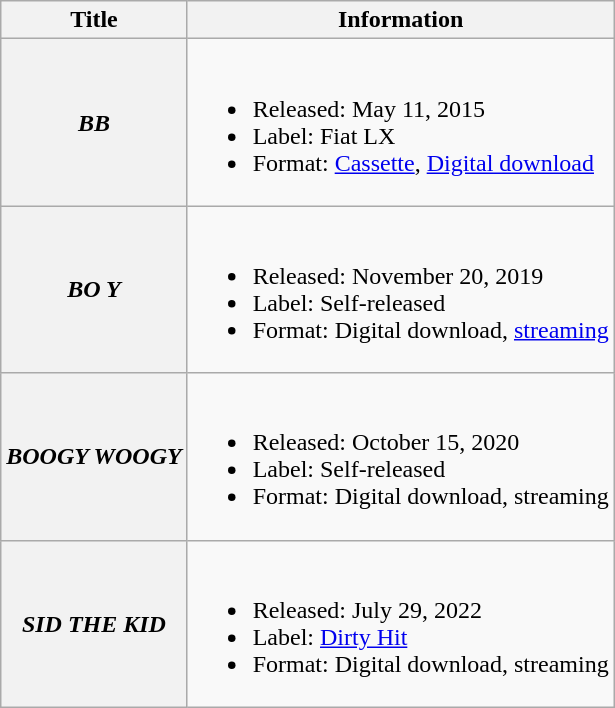<table class="wikitable plainrowheaders">
<tr>
<th>Title</th>
<th>Information</th>
</tr>
<tr>
<th scope="row"><em>BB</em></th>
<td><br><ul><li>Released: May 11, 2015</li><li>Label: Fiat LX</li><li>Format: <a href='#'>Cassette</a>, <a href='#'>Digital download</a></li></ul></td>
</tr>
<tr>
<th scope="row"><em>BO Y</em></th>
<td><br><ul><li>Released: November 20, 2019</li><li>Label: Self-released</li><li>Format: Digital download, <a href='#'>streaming</a></li></ul></td>
</tr>
<tr>
<th scope="row"><em>BOOGY WOOGY</em></th>
<td><br><ul><li>Released: October 15, 2020</li><li>Label: Self-released</li><li>Format: Digital download, streaming</li></ul></td>
</tr>
<tr>
<th scope="row"><em>SID THE KID</em></th>
<td><br><ul><li>Released: July 29, 2022</li><li>Label: <a href='#'>Dirty Hit</a></li><li>Format: Digital download, streaming</li></ul></td>
</tr>
</table>
